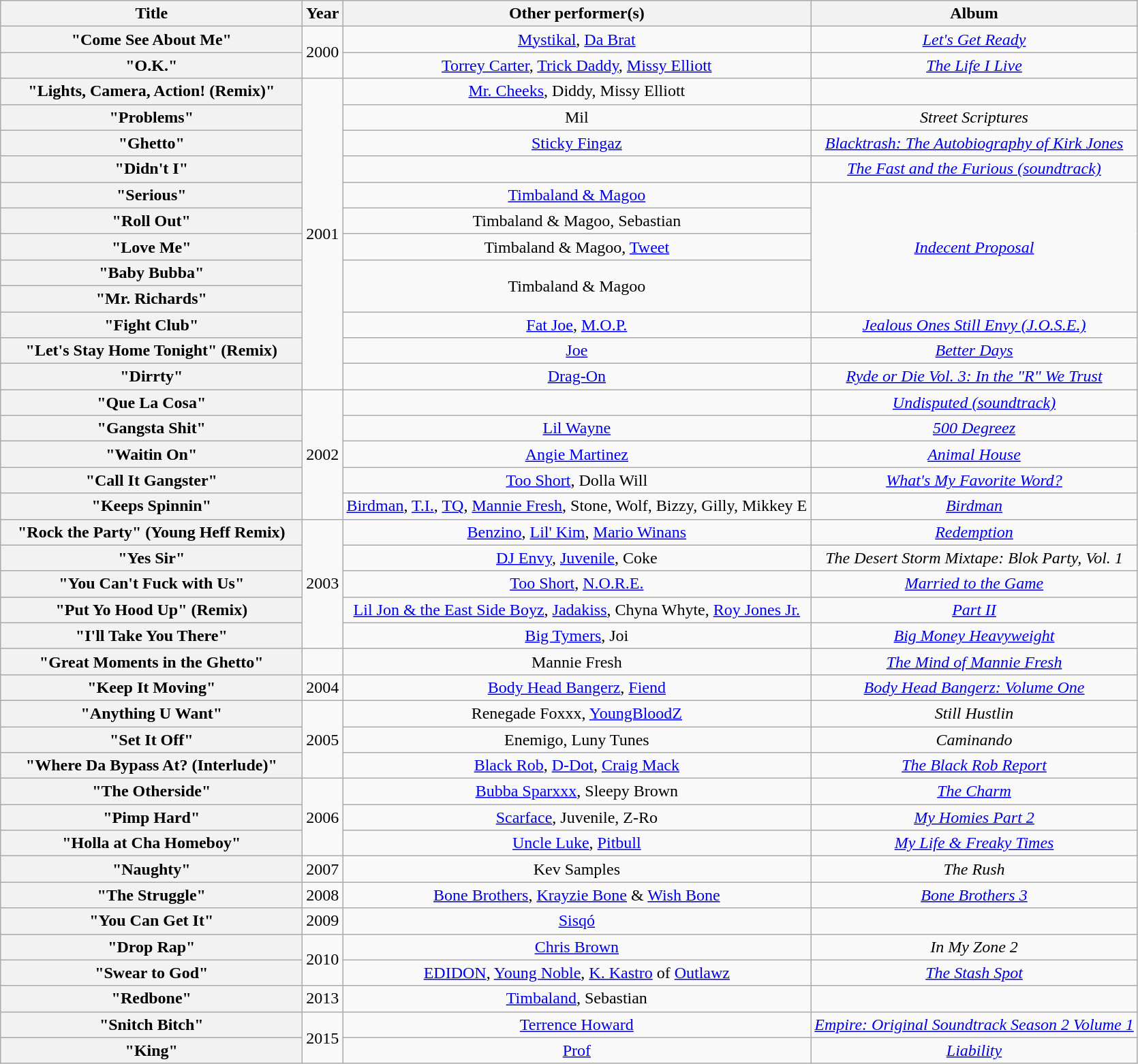<table class="wikitable plainrowheaders" style="text-align:center;">
<tr>
<th style="width:18em;">Title</th>
<th>Year</th>
<th>Other performer(s)</th>
<th>Album</th>
</tr>
<tr>
<th scope="row">"Come See About Me"</th>
<td rowspan="2">2000</td>
<td><a href='#'>Mystikal</a>, <a href='#'>Da Brat</a></td>
<td><em><a href='#'>Let's Get Ready</a></em></td>
</tr>
<tr>
<th scope="row">"O.K."</th>
<td><a href='#'>Torrey Carter</a>, <a href='#'>Trick Daddy</a>, <a href='#'>Missy Elliott</a></td>
<td><em><a href='#'>The Life I Live</a></em></td>
</tr>
<tr>
<th>"Lights, Camera, Action! (Remix)"</th>
<td rowspan="12">2001</td>
<td><a href='#'>Mr. Cheeks</a>, Diddy, Missy Elliott</td>
<td></td>
</tr>
<tr>
<th scope="row">"Problems"</th>
<td>Mil</td>
<td><em>Street Scriptures</em></td>
</tr>
<tr>
<th scope="row">"Ghetto"</th>
<td><a href='#'>Sticky Fingaz</a></td>
<td><em><a href='#'>Blacktrash: The Autobiography of Kirk Jones</a></em></td>
</tr>
<tr>
<th>"Didn't I"</th>
<td></td>
<td><a href='#'><em>The Fast and the Furious (soundtrack)</em></a></td>
</tr>
<tr>
<th scope="row">"Serious"</th>
<td><a href='#'>Timbaland & Magoo</a></td>
<td rowspan="5"><em><a href='#'>Indecent Proposal</a></em></td>
</tr>
<tr>
<th scope="row">"Roll Out"</th>
<td>Timbaland & Magoo, Sebastian</td>
</tr>
<tr>
<th scope="row">"Love Me"</th>
<td>Timbaland & Magoo, <a href='#'>Tweet</a></td>
</tr>
<tr>
<th scope="row">"Baby Bubba"</th>
<td rowspan="2">Timbaland & Magoo</td>
</tr>
<tr>
<th scope="row">"Mr. Richards"</th>
</tr>
<tr>
<th scope="row">"Fight Club"</th>
<td><a href='#'>Fat Joe</a>, <a href='#'>M.O.P.</a></td>
<td><em><a href='#'>Jealous Ones Still Envy (J.O.S.E.)</a></em></td>
</tr>
<tr>
<th scope="row">"Let's Stay Home Tonight" (Remix)</th>
<td><a href='#'>Joe</a></td>
<td><em><a href='#'>Better Days</a></em></td>
</tr>
<tr>
<th scope="row">"Dirrty"</th>
<td><a href='#'>Drag-On</a></td>
<td><em><a href='#'>Ryde or Die Vol. 3: In the "R" We Trust</a></em></td>
</tr>
<tr>
<th>"Que La Cosa"</th>
<td rowspan="5">2002</td>
<td></td>
<td><a href='#'><em>Undisputed (soundtrack)</em></a></td>
</tr>
<tr>
<th scope="row">"Gangsta Shit"</th>
<td><a href='#'>Lil Wayne</a></td>
<td><em><a href='#'>500 Degreez</a></em></td>
</tr>
<tr>
<th scope="row">"Waitin On"</th>
<td><a href='#'>Angie Martinez</a></td>
<td><em><a href='#'>Animal House</a></em></td>
</tr>
<tr>
<th scope="row">"Call It Gangster"</th>
<td><a href='#'>Too Short</a>, Dolla Will</td>
<td><em><a href='#'>What's My Favorite Word?</a></em></td>
</tr>
<tr>
<th scope="row">"Keeps Spinnin"</th>
<td><a href='#'>Birdman</a>, <a href='#'>T.I.</a>, <a href='#'>TQ</a>, <a href='#'>Mannie Fresh</a>, Stone, Wolf, Bizzy, Gilly, Mikkey E</td>
<td><em><a href='#'>Birdman</a></em></td>
</tr>
<tr>
<th scope="row">"Rock the Party" (Young Heff Remix)</th>
<td rowspan="5">2003</td>
<td><a href='#'>Benzino</a>, <a href='#'>Lil' Kim</a>, <a href='#'>Mario Winans</a></td>
<td><em><a href='#'>Redemption</a></em></td>
</tr>
<tr>
<th scope="row">"Yes Sir"</th>
<td><a href='#'>DJ Envy</a>, <a href='#'>Juvenile</a>, Coke</td>
<td><em>The Desert Storm Mixtape: Blok Party, Vol. 1</em></td>
</tr>
<tr>
<th scope="row">"You Can't Fuck with Us"</th>
<td><a href='#'>Too Short</a>, <a href='#'>N.O.R.E.</a></td>
<td><em><a href='#'>Married to the Game</a></em></td>
</tr>
<tr>
<th scope="row">"Put Yo Hood Up" (Remix)</th>
<td><a href='#'>Lil Jon & the East Side Boyz</a>, <a href='#'>Jadakiss</a>, Chyna Whyte, <a href='#'>Roy Jones Jr.</a></td>
<td><em><a href='#'>Part II</a></em></td>
</tr>
<tr>
<th scope="row">"I'll Take You There"</th>
<td><a href='#'>Big Tymers</a>, Joi</td>
<td><em><a href='#'>Big Money Heavyweight</a></em></td>
</tr>
<tr>
<th>"Great Moments in the Ghetto"</th>
<td></td>
<td>Mannie Fresh</td>
<td><a href='#'><em>The Mind of Mannie Fresh</em></a></td>
</tr>
<tr>
<th scope="row">"Keep It Moving"</th>
<td rowspan="1">2004</td>
<td><a href='#'>Body Head Bangerz</a>, <a href='#'>Fiend</a></td>
<td><em><a href='#'>Body Head Bangerz: Volume One</a></em></td>
</tr>
<tr>
<th scope="row">"Anything U Want"</th>
<td rowspan="3">2005</td>
<td>Renegade Foxxx, <a href='#'>YoungBloodZ</a></td>
<td><em>Still Hustlin</em></td>
</tr>
<tr>
<th scope="row">"Set It Off"</th>
<td>Enemigo, Luny Tunes</td>
<td><em>Caminando</em></td>
</tr>
<tr>
<th scope="row">"Where Da Bypass At? (Interlude)"</th>
<td><a href='#'>Black Rob</a>, <a href='#'>D-Dot</a>, <a href='#'>Craig Mack</a></td>
<td><em><a href='#'>The Black Rob Report</a></em></td>
</tr>
<tr>
<th>"The Otherside"</th>
<td rowspan="3">2006</td>
<td><a href='#'>Bubba Sparxxx</a>, Sleepy Brown</td>
<td><a href='#'><em>The Charm</em></a></td>
</tr>
<tr>
<th>"Pimp Hard"</th>
<td><a href='#'>Scarface</a>, Juvenile, Z-Ro</td>
<td><a href='#'><em>My Homies Part 2</em></a></td>
</tr>
<tr>
<th scope="row">"Holla at Cha Homeboy"</th>
<td><a href='#'>Uncle Luke</a>, <a href='#'>Pitbull</a></td>
<td><em><a href='#'>My Life & Freaky Times</a></em></td>
</tr>
<tr>
<th scope="row">"Naughty"</th>
<td>2007</td>
<td>Kev Samples</td>
<td><em>The Rush</em></td>
</tr>
<tr>
<th scope="row">"The Struggle"</th>
<td>2008</td>
<td><a href='#'>Bone Brothers</a>, <a href='#'>Krayzie Bone</a> & <a href='#'>Wish Bone</a></td>
<td><em><a href='#'>Bone Brothers 3</a></em></td>
</tr>
<tr>
<th scope="row">"You Can Get It"</th>
<td>2009</td>
<td><a href='#'>Sisqó</a></td>
<td></td>
</tr>
<tr>
<th scope="row">"Drop Rap"</th>
<td rowspan="2">2010</td>
<td><a href='#'>Chris Brown</a></td>
<td><em>In My Zone 2</em></td>
</tr>
<tr>
<th scope="row">"Swear to God"</th>
<td><a href='#'>EDIDON</a>, <a href='#'>Young Noble</a>, <a href='#'>K. Kastro</a> of <a href='#'>Outlawz</a></td>
<td><em><a href='#'>The Stash Spot</a></em></td>
</tr>
<tr>
<th scope="row">"Redbone"</th>
<td rowspan="1">2013</td>
<td><a href='#'>Timbaland</a>, Sebastian</td>
<td></td>
</tr>
<tr>
<th scope="row">"Snitch Bitch"</th>
<td rowspan="2">2015</td>
<td><a href='#'>Terrence Howard</a></td>
<td><em><a href='#'>Empire: Original Soundtrack Season 2 Volume 1</a></em></td>
</tr>
<tr>
<th scope="row">"King"</th>
<td><a href='#'>Prof</a></td>
<td><em><a href='#'>Liability</a></em></td>
</tr>
</table>
